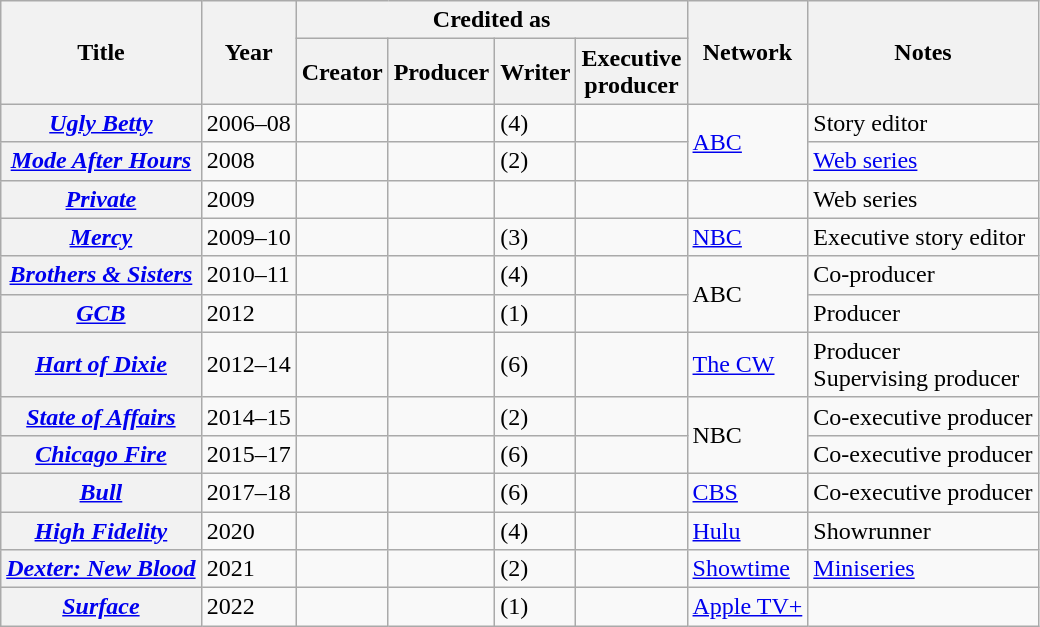<table class="wikitable plainrowheaders sortable">
<tr>
<th rowspan="2" scope="col">Title</th>
<th rowspan="2" scope="col">Year</th>
<th colspan="4" scope="col">Credited as</th>
<th rowspan="2" scope="col">Network</th>
<th rowspan="2" scope="col" class="unsortable">Notes</th>
</tr>
<tr>
<th>Creator</th>
<th>Producer</th>
<th>Writer</th>
<th>Executive<br>producer</th>
</tr>
<tr>
<th scope=row><em><a href='#'>Ugly Betty</a></em></th>
<td>2006–08</td>
<td></td>
<td></td>
<td> (4)</td>
<td></td>
<td rowspan="2"><a href='#'>ABC</a></td>
<td>Story editor </td>
</tr>
<tr>
<th scope=row><em><a href='#'>Mode After Hours</a></em></th>
<td>2008</td>
<td></td>
<td></td>
<td> (2)</td>
<td></td>
<td><a href='#'>Web series</a></td>
</tr>
<tr>
<th scope=row><em><a href='#'>Private</a></em></th>
<td>2009</td>
<td></td>
<td></td>
<td></td>
<td></td>
<td></td>
<td>Web series</td>
</tr>
<tr>
<th scope=row><em><a href='#'>Mercy</a></em></th>
<td>2009–10</td>
<td></td>
<td></td>
<td> (3)</td>
<td></td>
<td><a href='#'>NBC</a></td>
<td>Executive story editor </td>
</tr>
<tr>
<th scope=row><em><a href='#'>Brothers & Sisters</a></em></th>
<td>2010–11</td>
<td></td>
<td></td>
<td> (4)</td>
<td></td>
<td rowspan="2">ABC</td>
<td>Co-producer </td>
</tr>
<tr>
<th scope=row><em><a href='#'>GCB</a></em></th>
<td>2012</td>
<td></td>
<td></td>
<td> (1)</td>
<td></td>
<td>Producer </td>
</tr>
<tr>
<th scope=row><em><a href='#'>Hart of Dixie</a></em></th>
<td>2012–14</td>
<td></td>
<td></td>
<td> (6)</td>
<td></td>
<td><a href='#'>The CW</a></td>
<td>Producer <br>Supervising producer </td>
</tr>
<tr>
<th scope=row><em><a href='#'>State of Affairs</a></em></th>
<td>2014–15</td>
<td></td>
<td></td>
<td> (2)</td>
<td></td>
<td rowspan="2">NBC</td>
<td>Co-executive producer </td>
</tr>
<tr>
<th scope=row><em><a href='#'>Chicago Fire</a></em></th>
<td>2015–17</td>
<td></td>
<td></td>
<td> (6)</td>
<td></td>
<td>Co-executive producer </td>
</tr>
<tr>
<th scope=row><em><a href='#'>Bull</a></em></th>
<td>2017–18</td>
<td></td>
<td></td>
<td> (6)</td>
<td></td>
<td><a href='#'>CBS</a></td>
<td>Co-executive producer </td>
</tr>
<tr>
<th scope=row><em><a href='#'>High Fidelity</a></em></th>
<td>2020</td>
<td></td>
<td></td>
<td> (4)</td>
<td></td>
<td><a href='#'>Hulu</a></td>
<td>Showrunner</td>
</tr>
<tr>
<th scope=row><em><a href='#'>Dexter: New Blood</a></em></th>
<td>2021</td>
<td></td>
<td></td>
<td> (2)</td>
<td></td>
<td><a href='#'>Showtime</a></td>
<td><a href='#'>Miniseries</a></td>
</tr>
<tr>
<th scope=row><em><a href='#'>Surface</a></em></th>
<td>2022</td>
<td></td>
<td></td>
<td> (1)</td>
<td></td>
<td><a href='#'>Apple TV+</a></td>
<td></td>
</tr>
</table>
